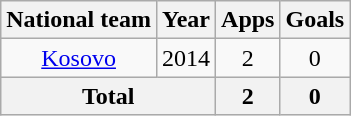<table class="wikitable" style="text-align:center">
<tr>
<th>National team</th>
<th>Year</th>
<th>Apps</th>
<th>Goals</th>
</tr>
<tr>
<td><a href='#'>Kosovo</a></td>
<td>2014</td>
<td>2</td>
<td>0</td>
</tr>
<tr>
<th colspan="2">Total</th>
<th>2</th>
<th>0</th>
</tr>
</table>
